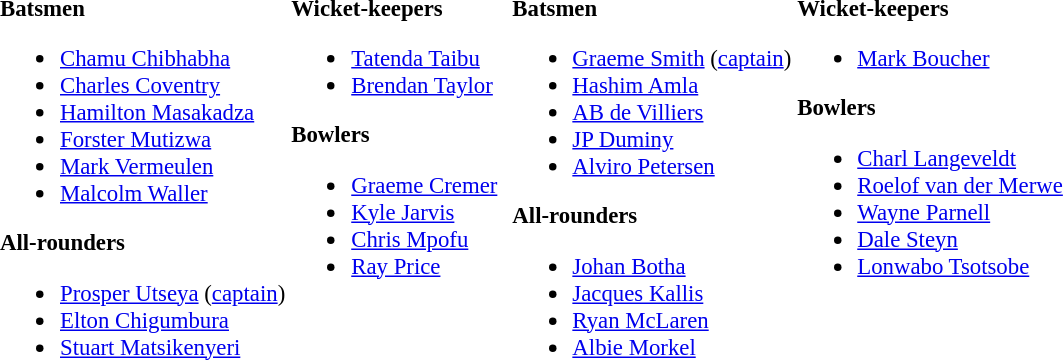<table>
<tr>
<td><br><table class="toccolours" style="text-align: left;">
<tr>
<th colspan="3" align="center"></th>
</tr>
<tr>
<td style="font-size: 95%;" valign="top"><br><strong>Batsmen</strong><ul><li><a href='#'>Chamu Chibhabha</a></li><li><a href='#'>Charles Coventry</a></li><li><a href='#'>Hamilton Masakadza</a></li><li><a href='#'>Forster Mutizwa</a></li><li><a href='#'>Mark Vermeulen</a></li><li><a href='#'>Malcolm Waller</a></li></ul><strong>All-rounders</strong><ul><li><a href='#'>Prosper Utseya</a> (<a href='#'>captain</a>)</li><li><a href='#'>Elton Chigumbura</a></li><li><a href='#'>Stuart Matsikenyeri</a></li></ul></td>
<td style="font-size: 95%;" valign="top"><br><strong>Wicket-keepers</strong><ul><li><a href='#'>Tatenda Taibu</a></li><li><a href='#'>Brendan Taylor</a></li></ul><strong>Bowlers</strong><ul><li><a href='#'>Graeme Cremer</a></li><li><a href='#'>Kyle Jarvis</a></li><li><a href='#'>Chris Mpofu</a></li><li><a href='#'>Ray Price</a></li></ul></td>
</tr>
</table>
</td>
<td><br><table class="toccolours" style="text-align: left;">
<tr>
<th colspan="3" align="center"></th>
</tr>
<tr>
<td style="font-size: 95%;" valign="top"><br><strong>Batsmen</strong><ul><li><a href='#'>Graeme Smith</a> (<a href='#'>captain</a>)</li><li><a href='#'>Hashim Amla</a></li><li><a href='#'>AB de Villiers</a></li><li><a href='#'>JP Duminy</a></li><li><a href='#'>Alviro Petersen</a></li></ul><strong>All-rounders</strong><ul><li><a href='#'>Johan Botha</a></li><li><a href='#'>Jacques Kallis</a></li><li><a href='#'>Ryan McLaren</a></li><li><a href='#'>Albie Morkel</a></li></ul></td>
<td style="font-size: 95%;" valign="top"><br><strong>Wicket-keepers</strong><ul><li><a href='#'>Mark Boucher</a></li></ul><strong>Bowlers</strong><ul><li><a href='#'>Charl Langeveldt</a></li><li><a href='#'>Roelof van der Merwe</a></li><li><a href='#'>Wayne Parnell</a></li><li><a href='#'>Dale Steyn</a></li><li><a href='#'>Lonwabo Tsotsobe</a></li></ul></td>
</tr>
</table>
</td>
</tr>
</table>
